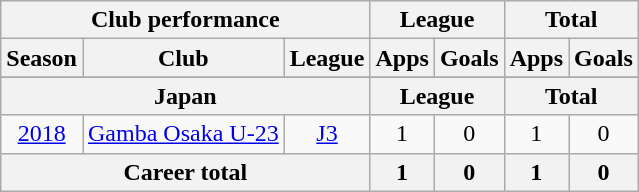<table class="wikitable" style="text-align:center">
<tr>
<th colspan=3>Club performance</th>
<th colspan=2>League</th>
<th colspan=2>Total</th>
</tr>
<tr>
<th>Season</th>
<th>Club</th>
<th>League</th>
<th>Apps</th>
<th>Goals</th>
<th>Apps</th>
<th>Goals</th>
</tr>
<tr>
</tr>
<tr>
<th colspan=3>Japan</th>
<th colspan=2>League</th>
<th colspan=2>Total</th>
</tr>
<tr>
<td><a href='#'>2018</a></td>
<td><a href='#'>Gamba Osaka U-23</a></td>
<td><a href='#'>J3</a></td>
<td>1</td>
<td>0</td>
<td>1</td>
<td>0</td>
</tr>
<tr>
<th colspan=3>Career total</th>
<th>1</th>
<th>0</th>
<th>1</th>
<th>0</th>
</tr>
</table>
